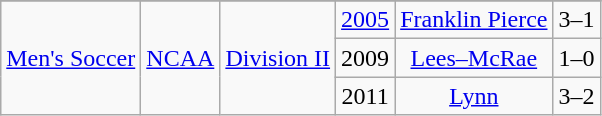<table class="wikitable">
<tr>
</tr>
<tr align="center">
<td rowspan="3"><a href='#'>Men's Soccer</a></td>
<td rowspan="3"><a href='#'>NCAA</a></td>
<td rowspan="3"><a href='#'>Division II</a></td>
<td><a href='#'>2005</a></td>
<td><a href='#'>Franklin Pierce</a></td>
<td>3–1</td>
</tr>
<tr align="center">
<td>2009</td>
<td><a href='#'>Lees–McRae</a></td>
<td>1–0</td>
</tr>
<tr align="center">
<td>2011</td>
<td><a href='#'>Lynn</a></td>
<td>3–2</td>
</tr>
</table>
